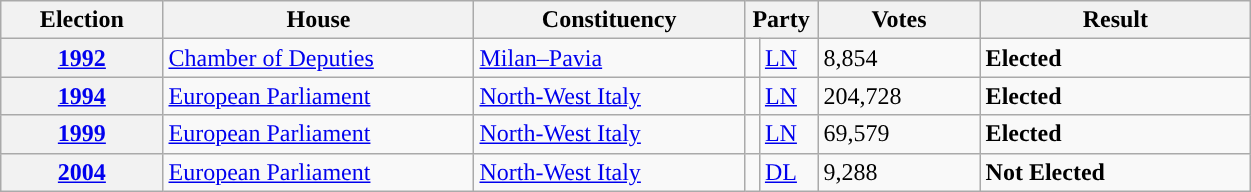<table class=wikitable style="width:66%; border:1px #AAAAFF solid">
<tr>
<th width=12%>Election</th>
<th width=23%>House</th>
<th width=20%>Constituency</th>
<th width=5% colspan="2">Party</th>
<th width=12%>Votes</th>
<th width=20%>Result</th>
</tr>
<tr>
<th><a href='#'>1992</a></th>
<td><a href='#'>Chamber of Deputies</a></td>
<td><a href='#'>Milan–Pavia</a></td>
<td></td>
<td><a href='#'>LN</a></td>
<td>8,854</td>
<td> <strong>Elected</strong></td>
</tr>
<tr>
<th><a href='#'>1994</a></th>
<td><a href='#'>European Parliament</a></td>
<td><a href='#'>North-West Italy</a></td>
<td></td>
<td><a href='#'>LN</a></td>
<td>204,728</td>
<td> <strong>Elected</strong></td>
</tr>
<tr>
<th><a href='#'>1999</a></th>
<td><a href='#'>European Parliament</a></td>
<td><a href='#'>North-West Italy</a></td>
<td></td>
<td><a href='#'>LN</a></td>
<td>69,579</td>
<td> <strong>Elected</strong></td>
</tr>
<tr>
<th><a href='#'>2004</a></th>
<td><a href='#'>European Parliament</a></td>
<td><a href='#'>North-West Italy</a></td>
<td></td>
<td><a href='#'>DL</a></td>
<td>9,288</td>
<td> <strong>Not Elected</strong></td>
</tr>
</table>
